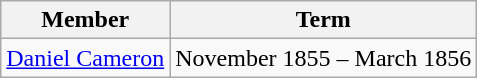<table class="wikitable">
<tr>
<th>Member</th>
<th>Term</th>
</tr>
<tr>
<td><a href='#'>Daniel Cameron</a></td>
<td>November 1855 – March 1856</td>
</tr>
</table>
